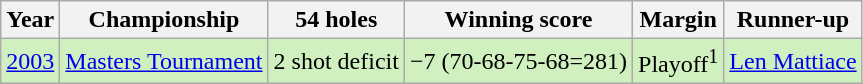<table class="wikitable">
<tr>
<th>Year</th>
<th>Championship</th>
<th>54 holes</th>
<th>Winning score</th>
<th>Margin</th>
<th>Runner-up</th>
</tr>
<tr style="background:#D0F0C0;">
<td><a href='#'>2003</a></td>
<td><a href='#'>Masters Tournament</a></td>
<td>2 shot deficit</td>
<td>−7 (70-68-75-68=281)</td>
<td>Playoff<sup>1</sup></td>
<td> <a href='#'>Len Mattiace</a></td>
</tr>
</table>
